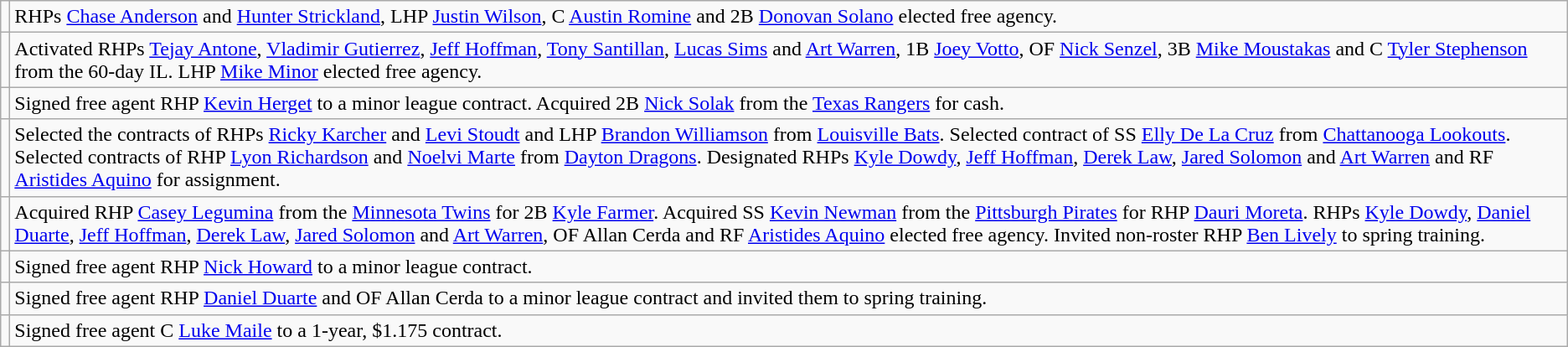<table class="wikitable">
<tr>
<td></td>
<td>RHPs <a href='#'>Chase Anderson</a> and <a href='#'>Hunter Strickland</a>, LHP <a href='#'>Justin Wilson</a>, C <a href='#'>Austin Romine</a> and 2B <a href='#'>Donovan Solano</a> elected free agency.</td>
</tr>
<tr>
<td></td>
<td>Activated RHPs <a href='#'>Tejay Antone</a>, <a href='#'>Vladimir Gutierrez</a>, <a href='#'>Jeff Hoffman</a>, <a href='#'>Tony Santillan</a>, <a href='#'>Lucas Sims</a> and <a href='#'>Art Warren</a>, 1B <a href='#'>Joey Votto</a>, OF <a href='#'>Nick Senzel</a>, 3B <a href='#'>Mike Moustakas</a> and C <a href='#'>Tyler Stephenson</a> from the 60-day IL. LHP <a href='#'>Mike Minor</a> elected free agency.</td>
</tr>
<tr>
<td></td>
<td>Signed free agent RHP <a href='#'>Kevin Herget</a> to a minor league contract. Acquired 2B <a href='#'>Nick Solak</a> from the <a href='#'>Texas Rangers</a> for cash.</td>
</tr>
<tr>
<td></td>
<td>Selected the contracts of RHPs <a href='#'>Ricky Karcher</a> and <a href='#'>Levi Stoudt</a> and LHP <a href='#'>Brandon Williamson</a> from <a href='#'>Louisville Bats</a>. Selected contract of SS <a href='#'>Elly De La Cruz</a> from <a href='#'>Chattanooga Lookouts</a>. Selected contracts of RHP <a href='#'>Lyon Richardson</a> and <a href='#'>Noelvi Marte</a> from <a href='#'>Dayton Dragons</a>. Designated RHPs <a href='#'>Kyle Dowdy</a>, <a href='#'>Jeff Hoffman</a>, <a href='#'>Derek Law</a>, <a href='#'>Jared Solomon</a> and <a href='#'>Art Warren</a> and RF <a href='#'>Aristides Aquino</a> for assignment.</td>
</tr>
<tr>
<td></td>
<td>Acquired RHP <a href='#'>Casey Legumina</a> from the <a href='#'>Minnesota Twins</a> for 2B <a href='#'>Kyle Farmer</a>. Acquired SS <a href='#'>Kevin Newman</a> from the <a href='#'>Pittsburgh Pirates</a> for RHP <a href='#'>Dauri Moreta</a>. RHPs <a href='#'>Kyle Dowdy</a>, <a href='#'>Daniel Duarte</a>, <a href='#'>Jeff Hoffman</a>, <a href='#'>Derek Law</a>, <a href='#'>Jared Solomon</a> and <a href='#'>Art Warren</a>, OF Allan Cerda and RF <a href='#'>Aristides Aquino</a> elected free agency. Invited non-roster RHP <a href='#'>Ben Lively</a> to spring training.</td>
</tr>
<tr>
<td></td>
<td>Signed free agent RHP <a href='#'>Nick Howard</a> to a minor league contract.</td>
</tr>
<tr>
<td></td>
<td>Signed free agent RHP <a href='#'>Daniel Duarte</a> and OF Allan Cerda to a minor league contract and invited them to spring training.</td>
</tr>
<tr>
<td></td>
<td>Signed free agent C <a href='#'>Luke Maile</a> to a 1-year, $1.175 contract.</td>
</tr>
</table>
